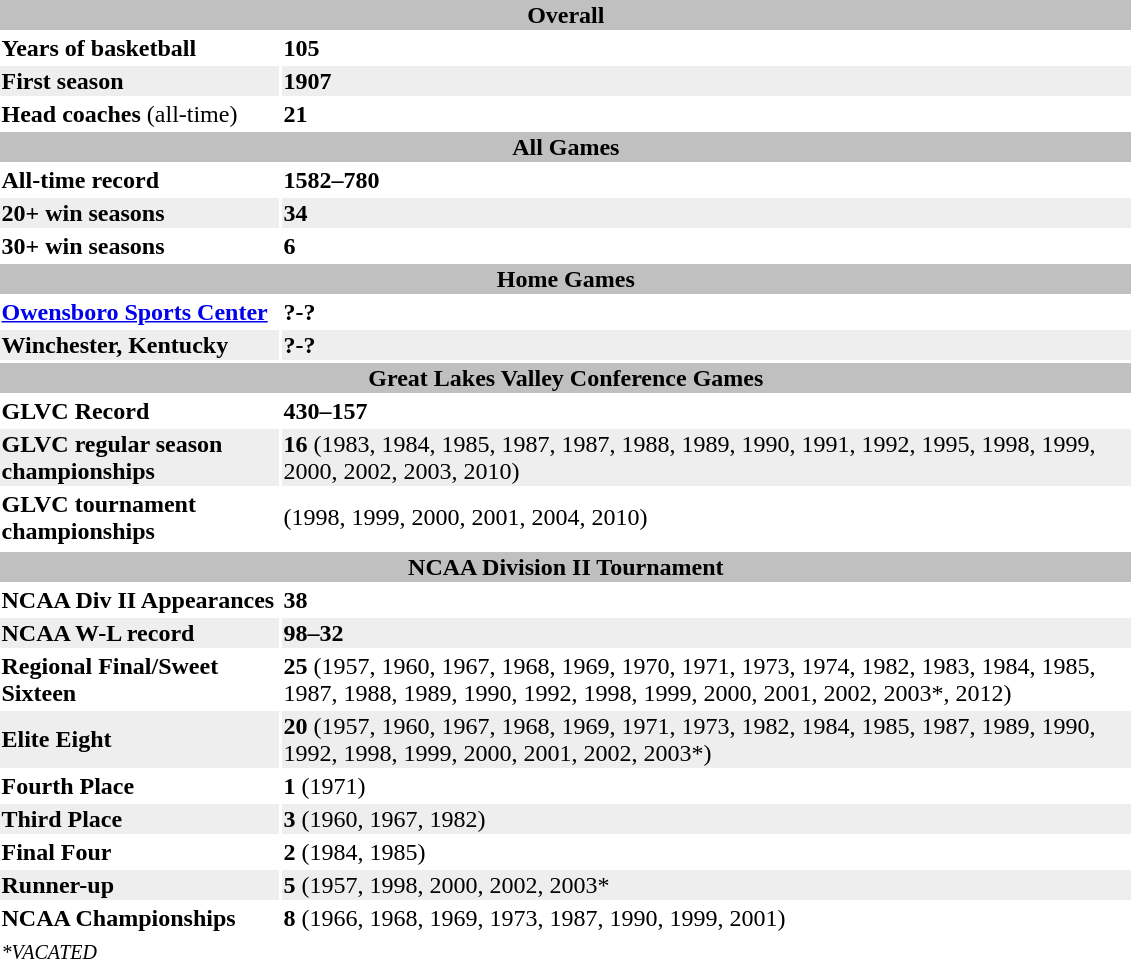<table width=60% class="toccolours">
<tr>
<th colspan=2 bgcolor=silver>Overall</th>
</tr>
<tr>
<td><strong>Years of basketball</strong></td>
<td><strong>105</strong></td>
</tr>
<tr bgcolor=#eeeeee>
<td><strong>First season</strong></td>
<td><strong>1907</strong></td>
</tr>
<tr>
<td><strong>Head coaches</strong> (all-time)</td>
<td><strong>21</strong></td>
</tr>
<tr>
<th colspan=2 bgcolor=silver>All Games</th>
</tr>
<tr>
<td><strong>All-time record</strong></td>
<td><strong>1582–780</strong></td>
</tr>
<tr bgcolor=#eeeeee>
<td><strong>20+ win seasons</strong></td>
<td><strong>34</strong></td>
</tr>
<tr>
<td><strong>30+ win seasons</strong></td>
<td><strong>6</strong></td>
</tr>
<tr>
<th colspan=2 bgcolor=silver>Home Games</th>
</tr>
<tr>
<td><strong><a href='#'>Owensboro Sports Center</a></strong></td>
<td><strong>?-?</strong></td>
</tr>
<tr bgcolor=#eeeeee>
<td><strong>Winchester, Kentucky</strong></td>
<td><strong>?-?</strong></td>
</tr>
<tr>
<th colspan=2 bgcolor=silver>Great Lakes Valley Conference Games</th>
</tr>
<tr>
<td><strong>GLVC Record</strong></td>
<td><strong>430–157</strong></td>
</tr>
<tr bgcolor=#eeeeee>
<td><strong>GLVC regular season championships</strong></td>
<td><strong>16</strong> (1983, 1984, 1985, 1987, 1987, 1988, 1989, 1990, 1991, 1992, 1995, 1998, 1999, 2000, 2002, 2003, 2010)</td>
</tr>
<tr>
<td><strong>GLVC tournament championships</strong></td>
<td>(1998, 1999, 2000, 2001, 2004, 2010)</td>
</tr>
<tr bgcolor=#eeeeee>
</tr>
<tr>
<th colspan=2 bgcolor=silver>NCAA Division II Tournament</th>
</tr>
<tr>
<td><strong>NCAA Div II Appearances</strong></td>
<td><strong>38</strong></td>
</tr>
<tr bgcolor=#eeeeee>
<td><strong>NCAA W-L record</strong></td>
<td><strong>98–32</strong></td>
</tr>
<tr>
<td><strong>Regional Final/Sweet Sixteen</strong></td>
<td><strong>25</strong> (1957, 1960, 1967, 1968, 1969, 1970, 1971, 1973, 1974, 1982, 1983, 1984, 1985, 1987, 1988, 1989, 1990, 1992, 1998, 1999, 2000, 2001, 2002, 2003*, 2012)</td>
</tr>
<tr bgcolor=#eeeeee>
<td><strong>Elite Eight</strong></td>
<td><strong>20</strong> (1957, 1960, 1967, 1968, 1969, 1971, 1973, 1982, 1984, 1985, 1987, 1989, 1990, 1992, 1998, 1999, 2000, 2001, 2002, 2003*)</td>
</tr>
<tr>
<td><strong>Fourth Place</strong></td>
<td><strong>1</strong> (1971)</td>
</tr>
<tr bgcolor=#eeeeee>
<td><strong>Third Place</strong></td>
<td><strong>3</strong> (1960, 1967, 1982)</td>
</tr>
<tr>
<td><strong>Final Four</strong></td>
<td><strong>2</strong> (1984, 1985)</td>
</tr>
<tr bgcolor=#eeeeee>
<td><strong>Runner-up</strong></td>
<td><strong>5</strong> (1957, 1998, 2000, 2002, 2003*</td>
</tr>
<tr>
<td><strong>NCAA Championships</strong></td>
<td><strong>8</strong> (1966, 1968, 1969, 1973, 1987, 1990, 1999, 2001)</td>
</tr>
<tr>
<td colspan=2><small><em>*VACATED </em></small></td>
</tr>
</table>
